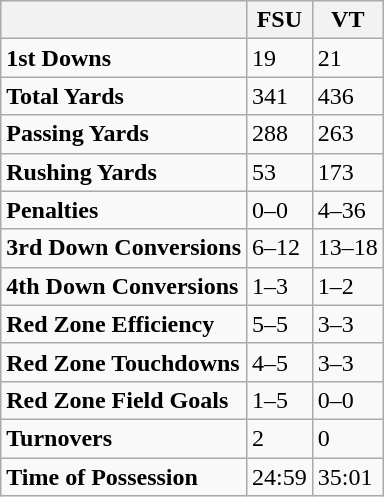<table class="wikitable">
<tr>
<th></th>
<th>FSU</th>
<th>VT</th>
</tr>
<tr>
<td><strong>1st Downs</strong></td>
<td>19</td>
<td>21</td>
</tr>
<tr>
<td><strong>Total Yards</strong></td>
<td>341</td>
<td>436</td>
</tr>
<tr>
<td><strong>Passing Yards</strong></td>
<td>288</td>
<td>263</td>
</tr>
<tr>
<td><strong>Rushing Yards</strong></td>
<td>53</td>
<td>173</td>
</tr>
<tr>
<td><strong>Penalties</strong></td>
<td>0–0</td>
<td>4–36</td>
</tr>
<tr>
<td><strong>3rd Down Conversions</strong></td>
<td>6–12</td>
<td>13–18</td>
</tr>
<tr>
<td><strong>4th Down Conversions</strong></td>
<td>1–3</td>
<td>1–2</td>
</tr>
<tr>
<td><strong>Red Zone Efficiency</strong></td>
<td>5–5</td>
<td>3–3</td>
</tr>
<tr>
<td><strong>Red Zone Touchdowns</strong></td>
<td>4–5</td>
<td>3–3</td>
</tr>
<tr>
<td><strong>Red Zone Field Goals</strong></td>
<td>1–5</td>
<td>0–0</td>
</tr>
<tr>
<td><strong>Turnovers</strong></td>
<td>2</td>
<td>0</td>
</tr>
<tr>
<td><strong>Time of Possession</strong></td>
<td>24:59</td>
<td>35:01</td>
</tr>
</table>
